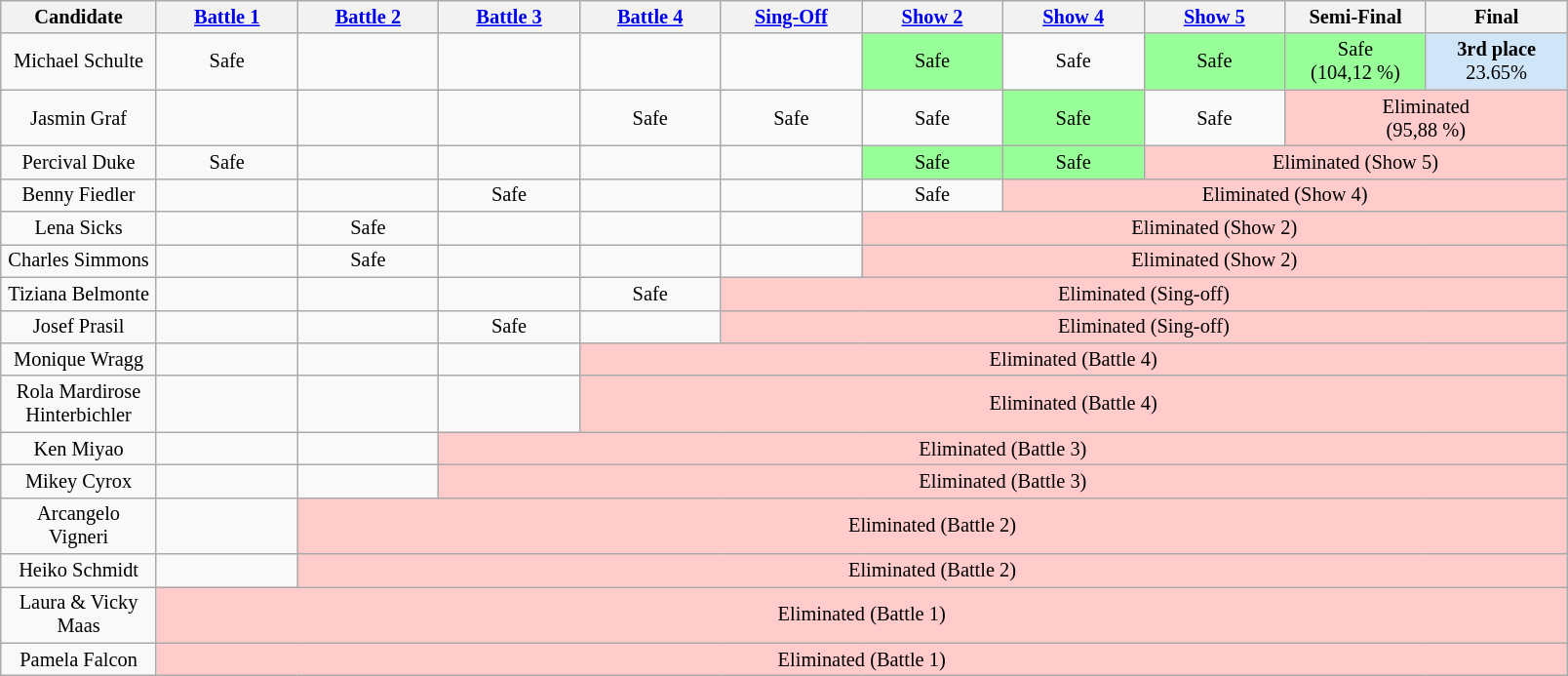<table class="wikitable" style="text-align:center; font-size:85%">
<tr>
<th width="100px">Candidate</th>
<th width="90px"><a href='#'>Battle 1</a></th>
<th width="90px"><a href='#'>Battle 2</a></th>
<th width="90px"><a href='#'>Battle 3</a></th>
<th width="90px"><a href='#'>Battle 4</a></th>
<th width="90px"><a href='#'>Sing-Off</a></th>
<th width="90px"><a href='#'>Show 2</a></th>
<th width="90px"><a href='#'>Show 4</a></th>
<th width="90px"><a href='#'>Show 5</a></th>
<th width="90px">Semi-Final</th>
<th width="90px">Final</th>
</tr>
<tr>
<td>Michael Schulte</td>
<td>Safe</td>
<td></td>
<td></td>
<td></td>
<td></td>
<td style="background:#99ff99">Safe</td>
<td>Safe</td>
<td style="background:#99ff99">Safe</td>
<td style="background:#99ff99">Safe<br>(104,12 %)</td>
<td bgcolor="#d1e5f8"><strong>3rd place</strong><br>23.65%</td>
</tr>
<tr>
<td>Jasmin Graf</td>
<td></td>
<td></td>
<td></td>
<td>Safe</td>
<td>Safe</td>
<td>Safe</td>
<td style="background:#99ff99">Safe</td>
<td>Safe</td>
<td colspan=2 style="background:#ffcbcb">Eliminated<br>(95,88 %)</td>
</tr>
<tr>
<td>Percival Duke</td>
<td>Safe</td>
<td></td>
<td></td>
<td></td>
<td></td>
<td style="background:#99ff99">Safe</td>
<td style="background:#99ff99">Safe</td>
<td style="background:#ffcbcb" colspan=3>Eliminated (Show 5)</td>
</tr>
<tr>
<td>Benny Fiedler</td>
<td></td>
<td></td>
<td>Safe</td>
<td></td>
<td></td>
<td>Safe</td>
<td style="background:#ffcbcb" colspan=4>Eliminated (Show 4)</td>
</tr>
<tr>
<td>Lena Sicks</td>
<td></td>
<td>Safe</td>
<td></td>
<td></td>
<td></td>
<td style="background:#ffcbcb" colspan=5>Eliminated (Show 2)</td>
</tr>
<tr>
<td>Charles Simmons</td>
<td></td>
<td>Safe</td>
<td></td>
<td></td>
<td></td>
<td style="background:#ffcbcb" colspan=5>Eliminated (Show 2)</td>
</tr>
<tr>
<td>Tiziana Belmonte</td>
<td></td>
<td></td>
<td></td>
<td>Safe</td>
<td style="background:#ffcbcb" colspan=6>Eliminated (Sing-off)</td>
</tr>
<tr>
<td>Josef Prasil</td>
<td></td>
<td></td>
<td>Safe</td>
<td></td>
<td style="background:#ffcbcb" colspan=6>Eliminated (Sing-off)</td>
</tr>
<tr>
<td>Monique Wragg</td>
<td></td>
<td></td>
<td></td>
<td style="background:#ffcbcb" colspan=7>Eliminated (Battle 4)</td>
</tr>
<tr>
<td>Rola Mardirose Hinterbichler</td>
<td></td>
<td></td>
<td></td>
<td style="background:#ffcbcb" colspan=7>Eliminated (Battle 4)</td>
</tr>
<tr>
<td>Ken Miyao</td>
<td></td>
<td></td>
<td style="background:#ffcbcb" colspan=8>Eliminated (Battle 3)</td>
</tr>
<tr>
<td>Mikey Cyrox</td>
<td></td>
<td></td>
<td style="background:#ffcbcb" colspan=8>Eliminated (Battle 3)</td>
</tr>
<tr>
<td>Arcangelo Vigneri</td>
<td></td>
<td style="background:#ffcbcb" colspan=9>Eliminated (Battle 2)</td>
</tr>
<tr>
<td>Heiko Schmidt</td>
<td></td>
<td style="background:#ffcbcb" colspan=9>Eliminated (Battle 2)</td>
</tr>
<tr>
<td>Laura & Vicky Maas</td>
<td style="background:#ffcbcb" colspan=10>Eliminated (Battle 1)</td>
</tr>
<tr>
<td>Pamela Falcon</td>
<td style="background:#ffcbcb" colspan=10>Eliminated (Battle 1)</td>
</tr>
</table>
